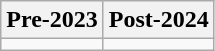<table class="wikitable">
<tr>
<th>Pre-2023</th>
<th>Post-2024</th>
</tr>
<tr>
<td></td>
<td></td>
</tr>
</table>
